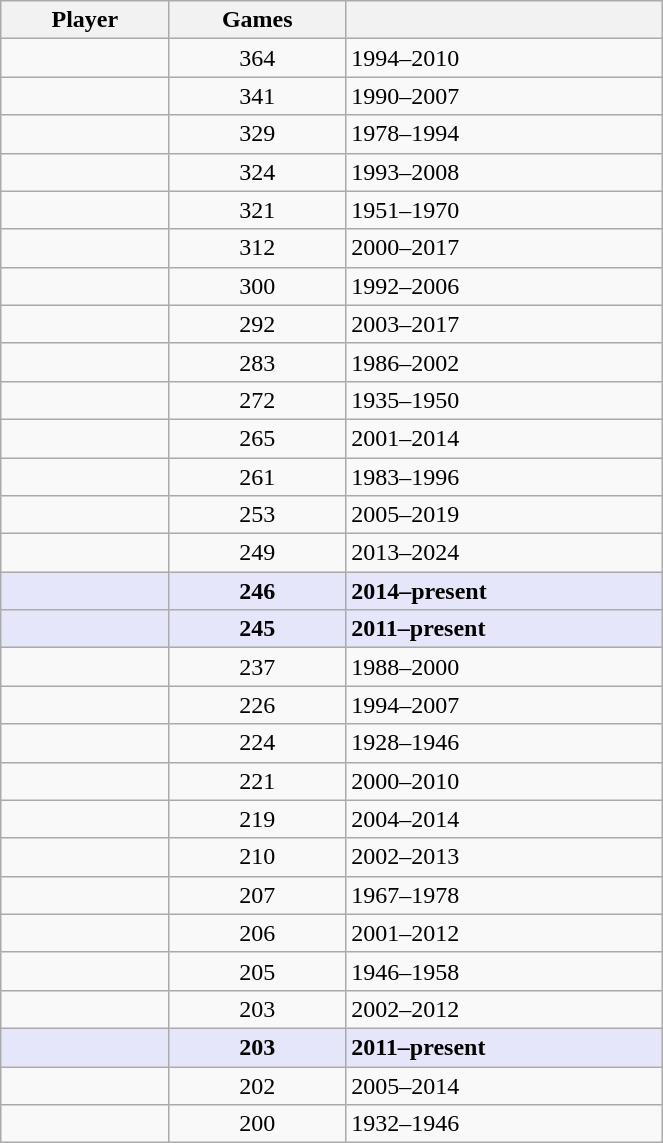<table class="wikitable sortable" width=35%>
<tr>
<th>Player</th>
<th>Games</th>
<th></th>
</tr>
<tr>
<td></td>
<td align=center>364</td>
<td>1994–2010</td>
</tr>
<tr>
<td></td>
<td align=center>341</td>
<td>1990–2007</td>
</tr>
<tr>
<td></td>
<td align=center>329</td>
<td>1978–1994</td>
</tr>
<tr>
<td></td>
<td align=center>324</td>
<td>1993–2008</td>
</tr>
<tr>
<td></td>
<td align=center>321</td>
<td>1951–1970</td>
</tr>
<tr>
<td></td>
<td align=center>312</td>
<td>2000–2017</td>
</tr>
<tr>
<td></td>
<td align=center>300</td>
<td>1992–2006</td>
</tr>
<tr>
<td></td>
<td align=center>292</td>
<td>2003–2017</td>
</tr>
<tr>
<td></td>
<td align=center>283</td>
<td>1986–2002</td>
</tr>
<tr>
<td></td>
<td align=center>272</td>
<td>1935–1950</td>
</tr>
<tr>
<td></td>
<td align=center>265</td>
<td>2001–2014</td>
</tr>
<tr>
<td></td>
<td align=center>261</td>
<td>1983–1996</td>
</tr>
<tr>
<td></td>
<td align=center>253</td>
<td>2005–2019</td>
</tr>
<tr>
<td></td>
<td align=center>249</td>
<td>2013–2024</td>
</tr>
<tr style=background:#E6E6FA>
<td><strong></strong></td>
<td align=center><strong>246</strong></td>
<td><strong>2014–present</strong></td>
</tr>
<tr style=background:#E6E6FA>
<td><strong></strong></td>
<td align=center><strong>245</strong></td>
<td><strong>2011–present</strong></td>
</tr>
<tr>
<td></td>
<td align=center>237</td>
<td>1988–2000</td>
</tr>
<tr>
<td></td>
<td align=center>226</td>
<td>1994–2007</td>
</tr>
<tr>
<td></td>
<td align=center>224</td>
<td>1928–1946</td>
</tr>
<tr>
<td></td>
<td align=center>221</td>
<td>2000–2010</td>
</tr>
<tr>
<td></td>
<td align=center>219</td>
<td>2004–2014</td>
</tr>
<tr>
<td></td>
<td align=center>210</td>
<td>2002–2013</td>
</tr>
<tr>
<td></td>
<td align=center>207</td>
<td>1967–1978</td>
</tr>
<tr>
<td></td>
<td align=center>206</td>
<td>2001–2012</td>
</tr>
<tr>
<td></td>
<td align=center>205</td>
<td>1946–1958</td>
</tr>
<tr>
<td></td>
<td align=center>203</td>
<td>2002–2012</td>
</tr>
<tr style=background:#E6E6FA>
<td><strong></strong></td>
<td align=center><strong>203</strong></td>
<td><strong>2011–present</strong></td>
</tr>
<tr>
<td></td>
<td align=center>202</td>
<td>2005–2014</td>
</tr>
<tr>
<td></td>
<td align=center>200</td>
<td>1932–1946</td>
</tr>
</table>
